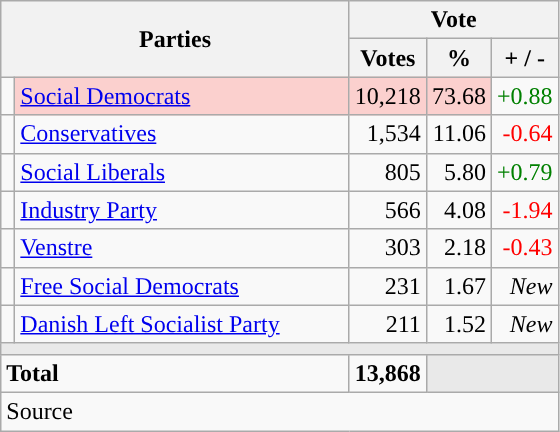<table class="wikitable" style="text-align:right;">
<tr>
<th style="text-align:centre;" rowspan="2" colspan="2" width="225">Parties</th>
<th colspan="3">Vote</th>
</tr>
<tr>
<th width="15">Votes</th>
<th width="15">%</th>
<th width="15">+ / -</th>
</tr>
<tr>
<td width="2" style="color:inherit;background:"></td>
<td bgcolor=#fbd0ce  align="left"><a href='#'>Social Democrats</a></td>
<td bgcolor=#fbd0ce>10,218</td>
<td bgcolor=#fbd0ce>73.68</td>
<td style=color:green;>+0.88</td>
</tr>
<tr>
<td width="2" style="color:inherit;background:"></td>
<td align="left"><a href='#'>Conservatives</a></td>
<td>1,534</td>
<td>11.06</td>
<td style=color:red;>-0.64</td>
</tr>
<tr>
<td width="2" style="color:inherit;background:"></td>
<td align="left"><a href='#'>Social Liberals</a></td>
<td>805</td>
<td>5.80</td>
<td style=color:green;>+0.79</td>
</tr>
<tr>
<td width="2" style="color:inherit;background:"></td>
<td align="left"><a href='#'>Industry Party</a></td>
<td>566</td>
<td>4.08</td>
<td style=color:red;>-1.94</td>
</tr>
<tr>
<td width="2" style="color:inherit;background:"></td>
<td align="left"><a href='#'>Venstre</a></td>
<td>303</td>
<td>2.18</td>
<td style=color:red;>-0.43</td>
</tr>
<tr>
<td width="2" style="color:inherit;background:"></td>
<td align="left"><a href='#'>Free Social Democrats</a></td>
<td>231</td>
<td>1.67</td>
<td><em>New</em></td>
</tr>
<tr>
<td width="2" style="color:inherit;background:"></td>
<td align="left"><a href='#'>Danish Left Socialist Party</a></td>
<td>211</td>
<td>1.52</td>
<td><em>New</em></td>
</tr>
<tr>
<td colspan="7" bgcolor="#E9E9E9"></td>
</tr>
<tr>
<td align="left" colspan="2"><strong>Total</strong></td>
<td><strong>13,868</strong></td>
<td bgcolor="#E9E9E9" colspan="2"></td>
</tr>
<tr>
<td align="left" colspan="6">Source</td>
</tr>
</table>
